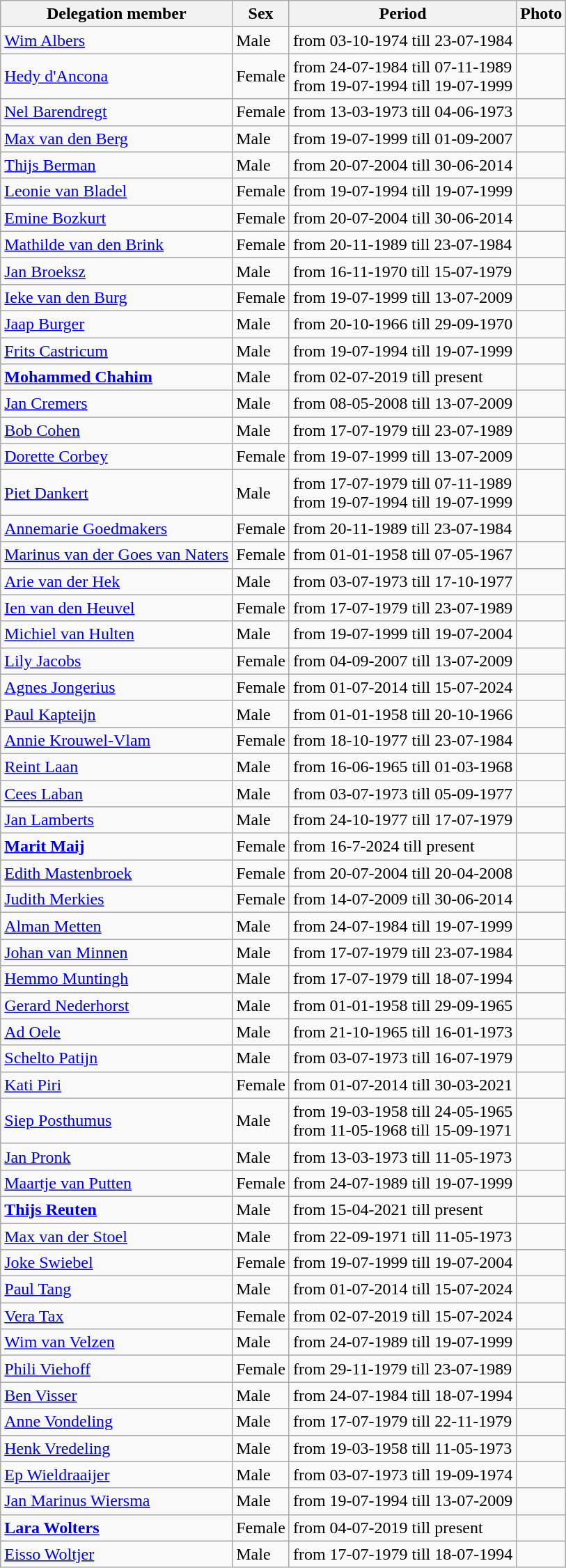<table class="wikitable vatop">
<tr>
<th>Delegation member</th>
<th>Sex</th>
<th>Period</th>
<th>Photo</th>
</tr>
<tr>
<td><a href='#'>Wim Albers</a></td>
<td>Male</td>
<td>from 03-10-1974 till 23-07-1984</td>
<td></td>
</tr>
<tr>
<td><a href='#'>Hedy d'Ancona</a></td>
<td>Female</td>
<td>from 24-07-1984 till 07-11-1989<br>from 19-07-1994 till 19-07-1999</td>
<td></td>
</tr>
<tr>
<td><a href='#'>Nel Barendregt</a></td>
<td>Female</td>
<td>from 13-03-1973 till 04-06-1973</td>
<td></td>
</tr>
<tr>
<td><a href='#'>Max van den Berg</a></td>
<td>Male</td>
<td>from 19-07-1999 till 01-09-2007</td>
<td></td>
</tr>
<tr>
<td><a href='#'>Thijs Berman</a></td>
<td>Male</td>
<td>from 20-07-2004 till 30-06-2014</td>
<td></td>
</tr>
<tr>
<td><a href='#'>Leonie van Bladel</a></td>
<td>Female</td>
<td>from 19-07-1994 till 19-07-1999</td>
<td></td>
</tr>
<tr>
<td><a href='#'>Emine Bozkurt</a></td>
<td>Female</td>
<td>from 20-07-2004 till 30-06-2014</td>
<td></td>
</tr>
<tr>
<td><a href='#'>Mathilde van den Brink</a></td>
<td>Female</td>
<td>from 20-11-1989 till 23-07-1984</td>
<td></td>
</tr>
<tr>
<td><a href='#'>Jan Broeksz</a></td>
<td>Male</td>
<td>from 16-11-1970 till 15-07-1979</td>
<td></td>
</tr>
<tr>
<td><a href='#'>Ieke van den Burg</a></td>
<td>Female</td>
<td>from 19-07-1999 till 13-07-2009</td>
<td></td>
</tr>
<tr>
<td><a href='#'>Jaap Burger</a></td>
<td>Male</td>
<td>from 20-10-1966 till 29-09-1970</td>
<td></td>
</tr>
<tr>
<td><a href='#'>Frits Castricum</a></td>
<td>Male</td>
<td>from 19-07-1994 till 19-07-1999</td>
<td></td>
</tr>
<tr>
<td><strong><a href='#'>Mohammed Chahim</a></strong></td>
<td>Male</td>
<td>from 02-07-2019 till present</td>
<td></td>
</tr>
<tr>
<td><a href='#'>Jan Cremers</a></td>
<td>Male</td>
<td>from 08-05-2008 till 13-07-2009</td>
<td></td>
</tr>
<tr>
<td><a href='#'>Bob Cohen</a></td>
<td>Male</td>
<td>from 17-07-1979 till 23-07-1989</td>
<td></td>
</tr>
<tr>
<td><a href='#'>Dorette Corbey</a></td>
<td>Female</td>
<td>from 19-07-1999 till 13-07-2009</td>
<td></td>
</tr>
<tr>
<td><a href='#'>Piet Dankert</a></td>
<td>Male</td>
<td>from 17-07-1979 till 07-11-1989<br>from 19-07-1994 till 19-07-1999</td>
<td></td>
</tr>
<tr>
<td><a href='#'>Annemarie Goedmakers</a></td>
<td>Female</td>
<td>from 20-11-1989 till 23-07-1984</td>
<td></td>
</tr>
<tr>
<td><a href='#'>Marinus van der Goes van Naters</a></td>
<td>Female</td>
<td>from 01-01-1958 till 07-05-1967</td>
<td></td>
</tr>
<tr>
<td><a href='#'>Arie van der Hek</a></td>
<td>Male</td>
<td>from 03-07-1973 till 17-10-1977</td>
<td></td>
</tr>
<tr>
<td><a href='#'>Ien van den Heuvel</a></td>
<td>Female</td>
<td>from 17-07-1979 till 23-07-1989</td>
<td></td>
</tr>
<tr>
<td><a href='#'>Michiel van Hulten</a></td>
<td>Male</td>
<td>from 19-07-1999 till 19-07-2004</td>
<td></td>
</tr>
<tr>
<td><a href='#'>Lily Jacobs</a></td>
<td>Female</td>
<td>from 04-09-2007 till 13-07-2009</td>
<td></td>
</tr>
<tr>
<td><a href='#'>Agnes Jongerius</a></td>
<td>Female</td>
<td>from 01-07-2014 till 15-07-2024</td>
<td></td>
</tr>
<tr>
<td><a href='#'>Paul Kapteijn</a></td>
<td>Male</td>
<td>from 01-01-1958 till 20-10-1966</td>
<td></td>
</tr>
<tr>
<td><a href='#'>Annie Krouwel-Vlam</a></td>
<td>Female</td>
<td>from 18-10-1977 till 23-07-1984</td>
<td></td>
</tr>
<tr>
<td><a href='#'>Reint Laan</a></td>
<td>Male</td>
<td>from 16-06-1965 till 01-03-1968</td>
<td></td>
</tr>
<tr>
<td><a href='#'>Cees Laban</a></td>
<td>Male</td>
<td>from 03-07-1973 till 05-09-1977</td>
<td></td>
</tr>
<tr>
<td><a href='#'>Jan Lamberts</a></td>
<td>Male</td>
<td>from  24-10-1977 till 17-07-1979</td>
<td></td>
</tr>
<tr>
<td><strong><a href='#'>Marit Maij</a></strong></td>
<td>Female</td>
<td>from 16-7-2024 till present</td>
<td></td>
</tr>
<tr>
<td><a href='#'>Edith Mastenbroek</a></td>
<td>Female</td>
<td>from 20-07-2004 till 20-04-2008</td>
<td></td>
</tr>
<tr>
<td><a href='#'>Judith Merkies</a></td>
<td>Female</td>
<td>from 14-07-2009 till 30-06-2014</td>
<td></td>
</tr>
<tr>
<td><a href='#'>Alman Metten</a></td>
<td>Male</td>
<td>from 24-07-1984 till 19-07-1999</td>
<td></td>
</tr>
<tr>
<td><a href='#'>Johan van Minnen</a></td>
<td>Male</td>
<td>from 17-07-1979 till 23-07-1984</td>
<td></td>
</tr>
<tr>
<td><a href='#'>Hemmo Muntingh</a></td>
<td>Male</td>
<td>from 17-07-1979 till 18-07-1994</td>
<td></td>
</tr>
<tr>
<td><a href='#'>Gerard Nederhorst</a></td>
<td>Male</td>
<td>from 01-01-1958 till 29-09-1965</td>
<td></td>
</tr>
<tr>
<td><a href='#'>Ad Oele</a></td>
<td>Male</td>
<td>from 21-10-1965 till 16-01-1973</td>
<td></td>
</tr>
<tr>
<td><a href='#'>Schelto Patijn</a></td>
<td>Male</td>
<td>from 03-07-1973 till 16-07-1979</td>
<td></td>
</tr>
<tr>
<td><a href='#'>Kati Piri</a></td>
<td>Female</td>
<td>from 01-07-2014 till 30-03-2021</td>
<td></td>
</tr>
<tr>
<td><a href='#'>Siep Posthumus</a></td>
<td>Male</td>
<td>from 19-03-1958 till 24-05-1965<br>from 11-05-1968 till 15-09-1971</td>
<td></td>
</tr>
<tr>
<td><a href='#'>Jan Pronk</a></td>
<td>Male</td>
<td>from 13-03-1973 till 11-05-1973</td>
<td></td>
</tr>
<tr>
<td><a href='#'>Maartje van Putten</a></td>
<td>Female</td>
<td>from 24-07-1989 till 19-07-1999</td>
<td></td>
</tr>
<tr>
<td><strong><a href='#'>Thijs Reuten</a></strong></td>
<td>Male</td>
<td>from 15-04-2021 till present</td>
<td></td>
</tr>
<tr>
<td><a href='#'>Max van der Stoel</a></td>
<td>Male</td>
<td>from 22-09-1971 till 11-05-1973</td>
<td></td>
</tr>
<tr>
<td><a href='#'>Joke Swiebel</a></td>
<td>Female</td>
<td>from 19-07-1999 till 19-07-2004</td>
<td></td>
</tr>
<tr>
<td><a href='#'>Paul Tang</a></td>
<td>Male</td>
<td>from 01-07-2014 till 15-07-2024</td>
<td></td>
</tr>
<tr>
<td><a href='#'>Vera Tax</a></td>
<td>Female</td>
<td>from 02-07-2019 till 15-07-2024</td>
<td></td>
</tr>
<tr>
<td><a href='#'>Wim van Velzen</a></td>
<td>Male</td>
<td>from 24-07-1989 till 19-07-1999</td>
<td></td>
</tr>
<tr>
<td><a href='#'>Phili Viehoff</a></td>
<td>Female</td>
<td>from 29-11-1979 till 23-07-1989</td>
<td></td>
</tr>
<tr>
<td><a href='#'>Ben Visser</a></td>
<td>Male</td>
<td>from 24-07-1984 till 18-07-1994</td>
<td></td>
</tr>
<tr>
<td><a href='#'>Anne Vondeling</a></td>
<td>Male</td>
<td>from 17-07-1979 till 22-11-1979</td>
<td></td>
</tr>
<tr>
<td><a href='#'>Henk Vredeling</a></td>
<td>Male</td>
<td>from 19-03-1958 till 11-05-1973</td>
<td></td>
</tr>
<tr>
<td><a href='#'>Ep Wieldraaijer</a></td>
<td>Male</td>
<td>from 03-07-1973 till 19-09-1974</td>
<td></td>
</tr>
<tr>
<td><a href='#'>Jan Marinus Wiersma</a></td>
<td>Male</td>
<td>from 19-07-1994 till 13-07-2009</td>
<td></td>
</tr>
<tr>
<td><strong><a href='#'>Lara Wolters</a></strong></td>
<td>Female</td>
<td>from 04-07-2019 till present</td>
<td></td>
</tr>
<tr>
<td><a href='#'>Eisso Woltjer</a></td>
<td>Male</td>
<td>from 17-07-1979 till 18-07-1994</td>
<td></td>
</tr>
</table>
